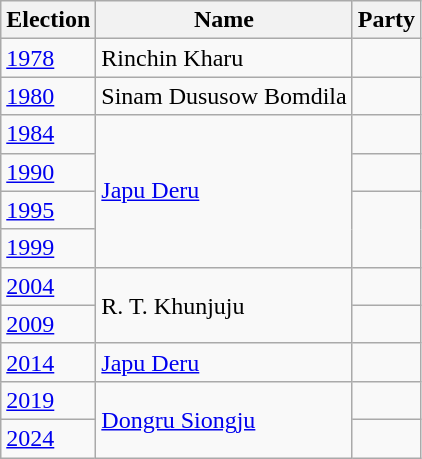<table class="wikitable sortable">
<tr>
<th>Election</th>
<th>Name</th>
<th colspan=2>Party</th>
</tr>
<tr>
<td><a href='#'>1978</a></td>
<td>Rinchin Kharu</td>
<td></td>
</tr>
<tr>
<td><a href='#'>1980</a></td>
<td>Sinam Dususow Bomdila</td>
<td></td>
</tr>
<tr>
<td><a href='#'>1984</a></td>
<td rowspan=4><a href='#'>Japu Deru</a></td>
</tr>
<tr>
<td><a href='#'>1990</a></td>
<td></td>
</tr>
<tr>
<td><a href='#'>1995</a></td>
</tr>
<tr>
<td><a href='#'>1999</a></td>
</tr>
<tr>
<td><a href='#'>2004</a></td>
<td rowspan=2>R. T. Khunjuju</td>
<td></td>
</tr>
<tr>
<td><a href='#'>2009</a></td>
<td></td>
</tr>
<tr>
<td><a href='#'>2014</a></td>
<td><a href='#'>Japu Deru</a></td>
<td></td>
</tr>
<tr>
<td><a href='#'>2019</a></td>
<td rowspan=2><a href='#'>Dongru Siongju</a></td>
<td></td>
</tr>
<tr>
<td><a href='#'>2024</a></td>
<td></td>
</tr>
</table>
